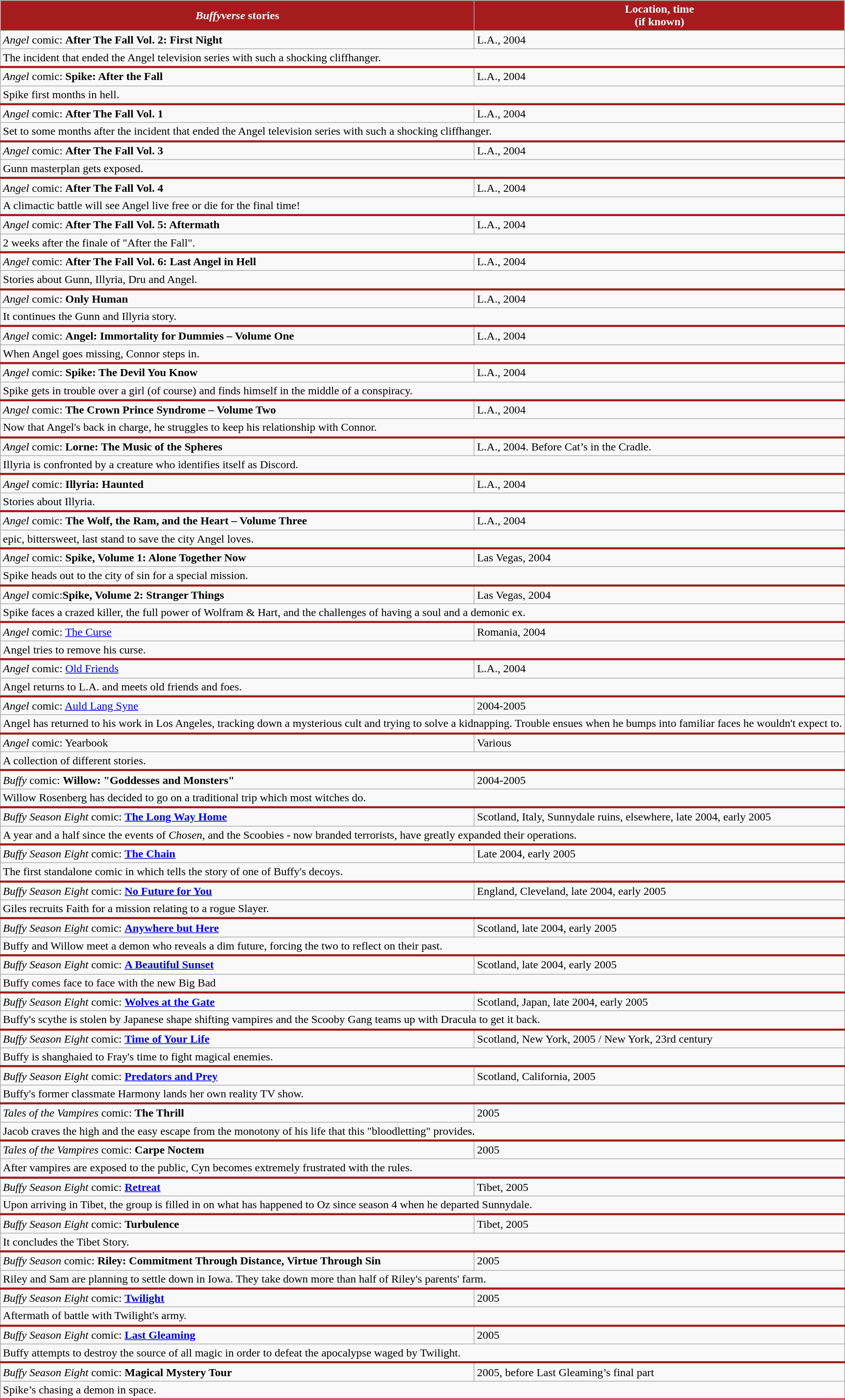<table class="wikitable">
<tr>
<th style="background: #A41C1E; color: white;"><em>Buffyverse</em> stories</th>
<th style="background: #A41C1E; color: white;"><strong>Location, time</strong><br>(if known)</th>
</tr>
<tr>
<td><em>Angel</em> comic:  <strong>After The Fall Vol. 2: First Night</strong></td>
<td>L.A., 2004</td>
</tr>
<tr>
<td style="border-bottom: 3px solid #A41C1E;" colspan="2">The incident that ended the Angel television series with such a shocking cliffhanger.</td>
</tr>
<tr>
<td><em>Angel</em> comic: <strong>Spike: After the Fall</strong></td>
<td>L.A., 2004</td>
</tr>
<tr>
<td style="border-bottom: 3px solid #A41C1E;" colspan="2">Spike first months in hell.</td>
</tr>
<tr>
<td><em>Angel</em> comic: <strong>After The Fall Vol. 1</strong></td>
<td>L.A., 2004</td>
</tr>
<tr>
<td style="border-bottom: 3px solid #A41C1E;" colspan="2">Set to some months after the incident that ended the Angel television series with such a shocking cliffhanger.</td>
</tr>
<tr>
<td><em>Angel</em> comic: <strong>After The Fall Vol. 3</strong></td>
<td>L.A., 2004</td>
</tr>
<tr>
<td style="border-bottom: 3px solid #A41C1E;" colspan="2">Gunn masterplan gets exposed.</td>
</tr>
<tr>
<td><em>Angel</em> comic: <strong>After The Fall Vol. 4</strong></td>
<td>L.A., 2004</td>
</tr>
<tr>
<td style="border-bottom: 3px solid #A41C1E;" colspan="2">A climactic battle will see Angel live free or die for the final time!</td>
</tr>
<tr>
<td><em>Angel</em> comic: <strong>After The Fall Vol. 5: Aftermath</strong></td>
<td>L.A., 2004</td>
</tr>
<tr>
<td style="border-bottom: 3px solid #A41C1E;" colspan="2">2 weeks after the finale of "After the Fall".</td>
</tr>
<tr>
<td><em>Angel</em> comic: <strong>After The Fall Vol. 6: Last Angel in Hell</strong></td>
<td>L.A., 2004</td>
</tr>
<tr>
<td style="border-bottom: 3px solid #A41C1E;" colspan="2">Stories about Gunn, Illyria, Dru and Angel.</td>
</tr>
<tr>
<td><em>Angel</em> comic: <strong>Only Human</strong></td>
<td>L.A., 2004</td>
</tr>
<tr>
<td style="border-bottom: 3px solid #A41C1E;" colspan="2">It continues the Gunn and Illyria story.</td>
</tr>
<tr>
<td><em>Angel</em> comic: <strong>Angel: Immortality for Dummies – Volume One</strong></td>
<td>L.A., 2004</td>
</tr>
<tr>
<td style="border-bottom: 3px solid #A41C1E;" colspan="2">When Angel goes missing, Connor steps in.</td>
</tr>
<tr>
<td><em>Angel</em> comic: <strong>Spike: The Devil You Know</strong></td>
<td>L.A., 2004</td>
</tr>
<tr>
<td style="border-bottom: 3px solid #A41C1E;" colspan="2">Spike gets in trouble over a girl (of course) and finds himself in the middle of a conspiracy.</td>
</tr>
<tr>
<td><em>Angel</em> comic: <strong>The Crown Prince Syndrome – Volume Two</strong></td>
<td>L.A., 2004</td>
</tr>
<tr>
<td style="border-bottom: 3px solid #A41C1E;" colspan="2">Now that Angel's back in charge, he struggles to keep his relationship with Connor.</td>
</tr>
<tr>
<td><em>Angel</em> comic: <strong>Lorne: The Music of the Spheres</strong></td>
<td>L.A., 2004. Before Cat’s in the Cradle.</td>
</tr>
<tr>
<td style="border-bottom: 3px solid #A41C1E;" colspan="2">Illyria is confronted by a creature who identifies itself as Discord.</td>
</tr>
<tr>
<td><em>Angel</em> comic: <strong>Illyria: Haunted</strong></td>
<td>L.A., 2004</td>
</tr>
<tr>
<td style="border-bottom: 3px solid #A41C1E;" colspan="2">Stories about Illyria.</td>
</tr>
<tr>
<td><em>Angel</em> comic: <strong>The Wolf, the Ram, and the Heart – Volume Three</strong></td>
<td>L.A., 2004</td>
</tr>
<tr>
<td style="border-bottom: 3px solid #A41C1E;" colspan="2">epic, bittersweet, last stand to save the city Angel loves.</td>
</tr>
<tr>
<td><em>Angel</em> comic: <strong>Spike, Volume 1: Alone Together Now</strong></td>
<td>Las Vegas, 2004</td>
</tr>
<tr>
<td style="border-bottom: 3px solid #A41C1E;" colspan="2">Spike heads out to the city of sin for a special mission.</td>
</tr>
<tr>
<td><em>Angel</em> comic:<strong>Spike, Volume 2: Stranger Things</strong></td>
<td>Las Vegas, 2004</td>
</tr>
<tr>
<td style="border-bottom: 3px solid #A41C1E;" colspan="2">Spike faces a crazed killer, the full power of Wolfram & Hart, and the challenges of having a soul and a demonic ex.</td>
</tr>
<tr>
<td><em>Angel</em> comic: <a href='#'>The Curse</a></td>
<td>Romania, 2004</td>
</tr>
<tr>
<td style="border-bottom: 3px solid #A41C1E;" colspan="2">Angel tries to remove his curse.</td>
</tr>
<tr>
<td><em>Angel</em> comic: <a href='#'>Old Friends</a></td>
<td>L.A., 2004</td>
</tr>
<tr>
<td style="border-bottom: 3px solid #A41C1E;" colspan="2">Angel returns to L.A. and meets old friends and foes.</td>
</tr>
<tr>
<td><em>Angel</em> comic: <a href='#'>Auld Lang Syne</a></td>
<td>2004-2005</td>
</tr>
<tr>
<td style="border-bottom: 3px solid #A41C1E;" colspan="2">Angel has returned to his work in Los Angeles, tracking down a mysterious cult and trying to solve a kidnapping. Trouble ensues when he bumps into familiar faces he wouldn't expect to.</td>
</tr>
<tr>
<td><em>Angel</em> comic: Yearbook</td>
<td>Various</td>
</tr>
<tr>
<td style="border-bottom: 3px solid #A41C1E;" colspan="2">A collection of different stories.</td>
</tr>
<tr>
<td><em>Buffy</em> comic: <strong>Willow: "Goddesses and Monsters"</strong></td>
<td>2004-2005</td>
</tr>
<tr>
<td style="border-bottom: 3px solid #A41C1E;" colspan="2">Willow Rosenberg has decided to go on a traditional trip which most witches do.</td>
</tr>
<tr>
<td><em>Buffy Season Eight</em> comic: <strong><a href='#'>The Long Way Home</a></strong></td>
<td>Scotland, Italy, Sunnydale ruins, elsewhere, late 2004, early 2005</td>
</tr>
<tr>
<td style="border-bottom: 3px solid #A41C1E;" colspan="2">A year and a half since the events of <em>Chosen</em>, and the Scoobies - now branded terrorists, have greatly expanded their operations.</td>
</tr>
<tr>
<td><em>Buffy Season Eight</em> comic: <strong><a href='#'>The Chain</a></strong></td>
<td>Late 2004, early 2005</td>
</tr>
<tr>
<td style="border-bottom: 3px solid #A41C1E;" colspan="2">The first standalone comic in which tells the story of one of Buffy's decoys.</td>
</tr>
<tr>
<td><em>Buffy Season Eight</em> comic: <strong><a href='#'>No Future for You</a></strong></td>
<td>England, Cleveland, late 2004, early 2005</td>
</tr>
<tr>
<td style="border-bottom: 3px solid #A41C1E;" colspan="2">Giles recruits Faith for a mission relating to a rogue Slayer.</td>
</tr>
<tr>
<td><em>Buffy Season Eight</em> comic: <strong><a href='#'>Anywhere but Here</a></strong></td>
<td>Scotland, late 2004, early 2005</td>
</tr>
<tr>
<td style="border-bottom: 3px solid #A41C1E;" colspan="2">Buffy and Willow meet a demon who reveals a dim future, forcing the two to reflect on their past.</td>
</tr>
<tr>
<td><em>Buffy Season Eight</em> comic: <strong><a href='#'>A Beautiful Sunset</a></strong></td>
<td>Scotland, late 2004, early 2005</td>
</tr>
<tr>
<td style="border-bottom: 3px solid #A41C1E;" colspan="2">Buffy comes face to face with the new Big Bad</td>
</tr>
<tr>
<td><em>Buffy Season Eight</em> comic: <strong><a href='#'>Wolves at the Gate</a></strong></td>
<td>Scotland, Japan, late 2004, early 2005</td>
</tr>
<tr>
<td style="border-bottom: 3px solid #A41C1E;" colspan="2">Buffy's scythe is stolen by Japanese shape shifting vampires and the Scooby Gang teams up with Dracula to get it back.</td>
</tr>
<tr>
<td><em>Buffy Season Eight</em> comic: <strong><a href='#'>Time of Your Life</a></strong></td>
<td>Scotland, New York, 2005 / New York, 23rd century</td>
</tr>
<tr>
<td style="border-bottom: 3px solid #A41C1E;" colspan="2">Buffy is shanghaied to Fray's time to fight magical enemies.</td>
</tr>
<tr>
<td><em>Buffy Season Eight</em> comic: <strong><a href='#'>Predators and Prey</a></strong></td>
<td>Scotland, California, 2005</td>
</tr>
<tr>
<td style="border-bottom: 3px solid #A41C1E;" colspan="2">Buffy's former classmate Harmony lands her own reality TV show.</td>
</tr>
<tr>
<td><em>Tales of the Vampires</em> comic: <strong>The Thrill</strong></td>
<td>2005</td>
</tr>
<tr>
<td style="border-bottom: 3px solid #A41C1E;" colspan="2">Jacob craves the high and the easy escape from the monotony of his life that this "bloodletting" provides.</td>
</tr>
<tr>
<td><em>Tales of the Vampires</em> comic: <strong>Carpe Noctem</strong></td>
<td>2005</td>
</tr>
<tr>
<td style="border-bottom: 3px solid #A41C1E;" colspan="2">After vampires are exposed to the public, Cyn becomes extremely frustrated with the rules.</td>
</tr>
<tr>
<td><em>Buffy Season Eight</em> comic: <strong><a href='#'>Retreat</a></strong></td>
<td>Tibet, 2005</td>
</tr>
<tr>
<td style="border-bottom: 3px solid #A41C1E;" colspan="2">Upon arriving in Tibet, the group is filled in on what has happened to Oz since season 4 when he departed Sunnydale.</td>
</tr>
<tr>
<td><em>Buffy Season Eight</em> comic: <strong>Turbulence</strong></td>
<td>Tibet, 2005</td>
</tr>
<tr>
<td style="border-bottom: 3px solid #A41C1E;" colspan="2">It concludes the Tibet Story.</td>
</tr>
<tr>
<td><em>Buffy Season </em> comic: <strong>Riley: Commitment Through Distance, Virtue Through Sin</strong></td>
<td>2005</td>
</tr>
<tr>
<td style="border-bottom: 3px solid #A41C1E;" colspan="2">Riley and Sam are planning to settle down in Iowa. They take down more than half of Riley's parents' farm.</td>
</tr>
<tr>
<td><em>Buffy Season Eight</em> comic: <strong><a href='#'>Twilight</a></strong></td>
<td>2005</td>
</tr>
<tr>
<td style="border-bottom: 3px solid #A41C1E;" colspan="2">Aftermath of battle with Twilight's army.</td>
</tr>
<tr>
<td><em>Buffy Season Eight</em> comic: <strong> <a href='#'>Last Gleaming</a></strong></td>
<td>2005</td>
</tr>
<tr>
<td style="border-bottom: 3px solid #A41C1E;" colspan="2">Buffy attempts to destroy the source of all magic in order to defeat the apocalypse waged by Twilight.</td>
</tr>
<tr>
<td><em>Buffy Season Eight</em> comic: <strong>Magical Mystery Tour</strong></td>
<td>2005, before Last Gleaming’s final part</td>
</tr>
<tr>
<td style="border-bottom: 3px solid #A41C1E;" colspan="2">Spike’s chasing a demon in space.</td>
</tr>
<tr>
</tr>
</table>
